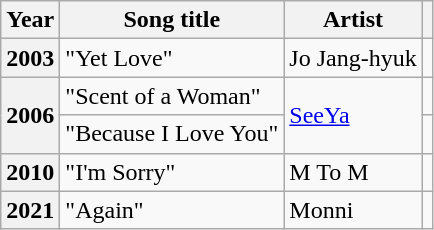<table class="wikitable plainrowheaders sortable">
<tr>
<th scope="col">Year</th>
<th scope="col">Song title</th>
<th scope="col">Artist</th>
<th scope="col" class="unsortable"></th>
</tr>
<tr>
<th scope="row">2003</th>
<td>"Yet Love"</td>
<td>Jo Jang-hyuk</td>
<td style="text-align:center"></td>
</tr>
<tr>
<th scope="row" rowspan="2">2006</th>
<td>"Scent of a Woman"</td>
<td rowspan="2"><a href='#'>SeeYa</a></td>
<td style="text-align:center"></td>
</tr>
<tr>
<td>"Because I Love You"</td>
<td style="text-align:center"></td>
</tr>
<tr>
<th scope="row">2010</th>
<td>"I'm Sorry"</td>
<td>M To M</td>
<td style="text-align:center"></td>
</tr>
<tr>
<th scope="row">2021</th>
<td>"Again"</td>
<td>Monni</td>
<td style="text-align:center"></td>
</tr>
</table>
